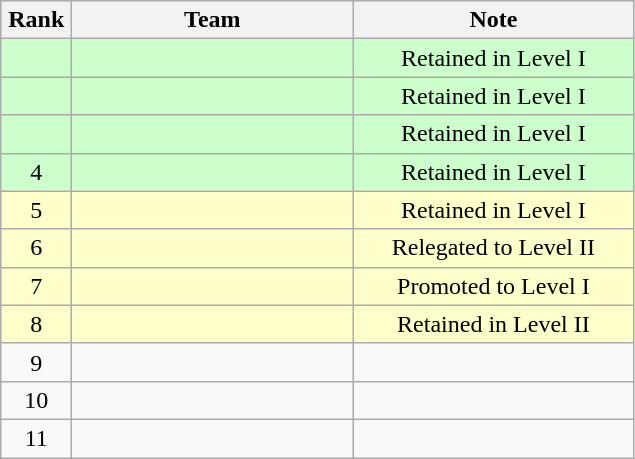<table class="wikitable" style="text-align: center;">
<tr>
<th width=40>Rank</th>
<th width=180>Team</th>
<th width=180>Note</th>
</tr>
<tr bgcolor="#ccffcc">
<td></td>
<td align="left"></td>
<td>Retained in Level I</td>
</tr>
<tr bgcolor="#ccffcc">
<td></td>
<td align="left"></td>
<td>Retained in Level I</td>
</tr>
<tr bgcolor="#ccffcc">
<td></td>
<td align="left"></td>
<td>Retained in Level I</td>
</tr>
<tr bgcolor="#ccffcc">
<td>4</td>
<td align="left"></td>
<td>Retained in Level I</td>
</tr>
<tr bgcolor="#ffffcc">
<td>5</td>
<td align="left"></td>
<td>Retained in Level I</td>
</tr>
<tr bgcolor="#ffffcc">
<td>6</td>
<td align="left"></td>
<td>Relegated to Level II</td>
</tr>
<tr bgcolor="#ffffcc">
<td>7</td>
<td align="left"></td>
<td>Promoted to Level I</td>
</tr>
<tr bgcolor="#ffffcc">
<td>8</td>
<td align="left"></td>
<td>Retained in Level II</td>
</tr>
<tr>
<td>9</td>
<td align="left"></td>
<td></td>
</tr>
<tr>
<td>10</td>
<td align="left"></td>
<td></td>
</tr>
<tr>
<td>11</td>
<td align="left"></td>
<td></td>
</tr>
</table>
